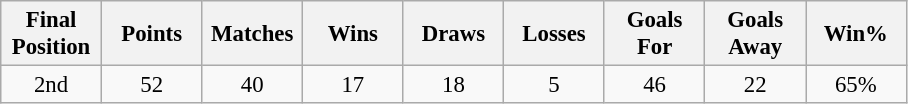<table class="wikitable" style="font-size: 95%; text-align: center;">
<tr>
<th width=60>Final Position</th>
<th width=60>Points</th>
<th width=60>Matches</th>
<th width=60>Wins</th>
<th width=60>Draws</th>
<th width=60>Losses</th>
<th width=60>Goals For</th>
<th width=60>Goals Away</th>
<th width=60>Win%</th>
</tr>
<tr>
<td>2nd</td>
<td>52</td>
<td>40</td>
<td>17</td>
<td>18</td>
<td>5</td>
<td>46</td>
<td>22</td>
<td>65%</td>
</tr>
</table>
